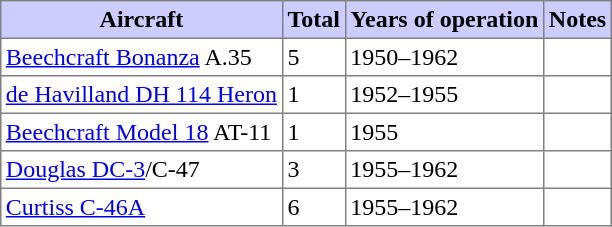<table class="toccolours" border="1" cellpadding="3" style="margin:1em auto; border-collapse:collapse">
<tr bgcolor=#ccccff>
<th>Aircraft</th>
<th>Total</th>
<th>Years of operation</th>
<th>Notes</th>
</tr>
<tr>
<td><a href='#'>Beechcraft Bonanza</a> A.35</td>
<td>5</td>
<td>1950–1962</td>
<td></td>
</tr>
<tr>
<td><a href='#'>de Havilland DH 114 Heron</a></td>
<td>1</td>
<td>1952–1955</td>
<td></td>
</tr>
<tr>
<td><a href='#'>Beechcraft Model 18</a> AT-11</td>
<td>1</td>
<td>1955</td>
<td></td>
</tr>
<tr>
<td><a href='#'>Douglas DC-3</a>/C-47</td>
<td>3</td>
<td>1955–1962</td>
<td></td>
</tr>
<tr>
<td><a href='#'>Curtiss C-46A</a></td>
<td>6</td>
<td>1955–1962</td>
<td></td>
</tr>
</table>
